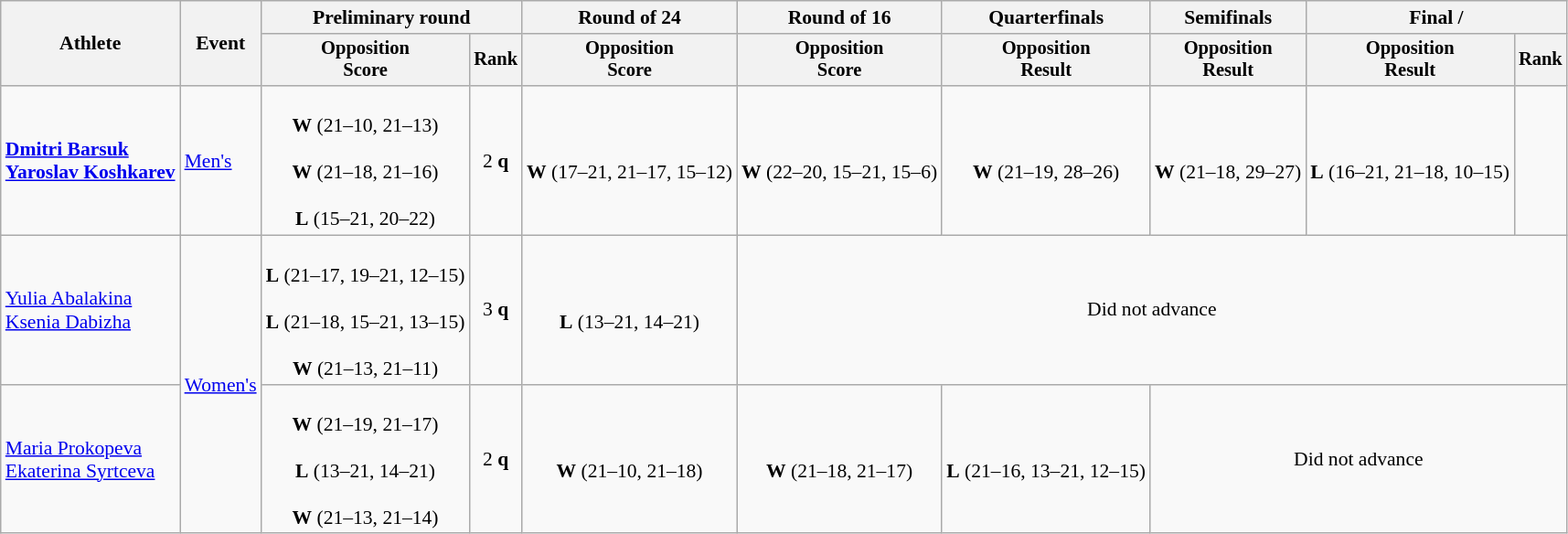<table class="wikitable" style="text-align:center; font-size:90%">
<tr>
<th rowspan=2>Athlete</th>
<th rowspan=2>Event</th>
<th colspan=2>Preliminary round</th>
<th>Round of 24</th>
<th>Round of 16</th>
<th>Quarterfinals</th>
<th>Semifinals</th>
<th colspan=2>Final / </th>
</tr>
<tr style="font-size:95%">
<th>Opposition<br>Score</th>
<th>Rank</th>
<th>Opposition<br>Score</th>
<th>Opposition<br>Score</th>
<th>Opposition<br>Result</th>
<th>Opposition<br>Result</th>
<th>Opposition<br>Result</th>
<th>Rank</th>
</tr>
<tr>
<td align=left><strong><a href='#'>Dmitri Barsuk</a><br><a href='#'>Yaroslav Koshkarev</a></strong></td>
<td align=left><a href='#'>Men's</a></td>
<td><br><strong>W</strong> (21–10, 21–13)<br><br><strong>W</strong> (21–18, 21–16)<br><br><strong>L</strong> (15–21, 20–22)</td>
<td>2 <strong>q</strong></td>
<td><br><strong>W</strong> (17–21, 21–17, 15–12)</td>
<td><br><strong>W</strong> (22–20, 15–21, 15–6)</td>
<td><br><strong>W</strong> (21–19, 28–26)</td>
<td><br><strong>W</strong> (21–18, 29–27)</td>
<td><br><strong>L</strong> (16–21, 21–18, 10–15)</td>
<td></td>
</tr>
<tr>
<td align=left><a href='#'>Yulia Abalakina</a><br><a href='#'>Ksenia Dabizha</a></td>
<td rowspan=2 align=left><a href='#'>Women's</a></td>
<td><br><strong>L</strong> (21–17, 19–21, 12–15)<br><br><strong>L</strong> (21–18, 15–21, 13–15)<br><br><strong>W</strong> (21–13, 21–11)</td>
<td>3 <strong>q</strong></td>
<td><br><strong>L</strong> (13–21, 14–21)</td>
<td colspan=5>Did not advance</td>
</tr>
<tr>
<td align=left><a href='#'>Maria Prokopeva</a><br><a href='#'>Ekaterina Syrtceva</a></td>
<td><br><strong>W</strong> (21–19, 21–17)<br><br><strong>L</strong> (13–21, 14–21)<br><br><strong>W</strong> (21–13, 21–14)</td>
<td>2 <strong>q</strong></td>
<td><br><strong>W</strong> (21–10, 21–18)</td>
<td><br><strong>W</strong> (21–18, 21–17)</td>
<td><br><strong>L</strong> (21–16, 13–21, 12–15)</td>
<td colspan=3>Did not advance</td>
</tr>
</table>
